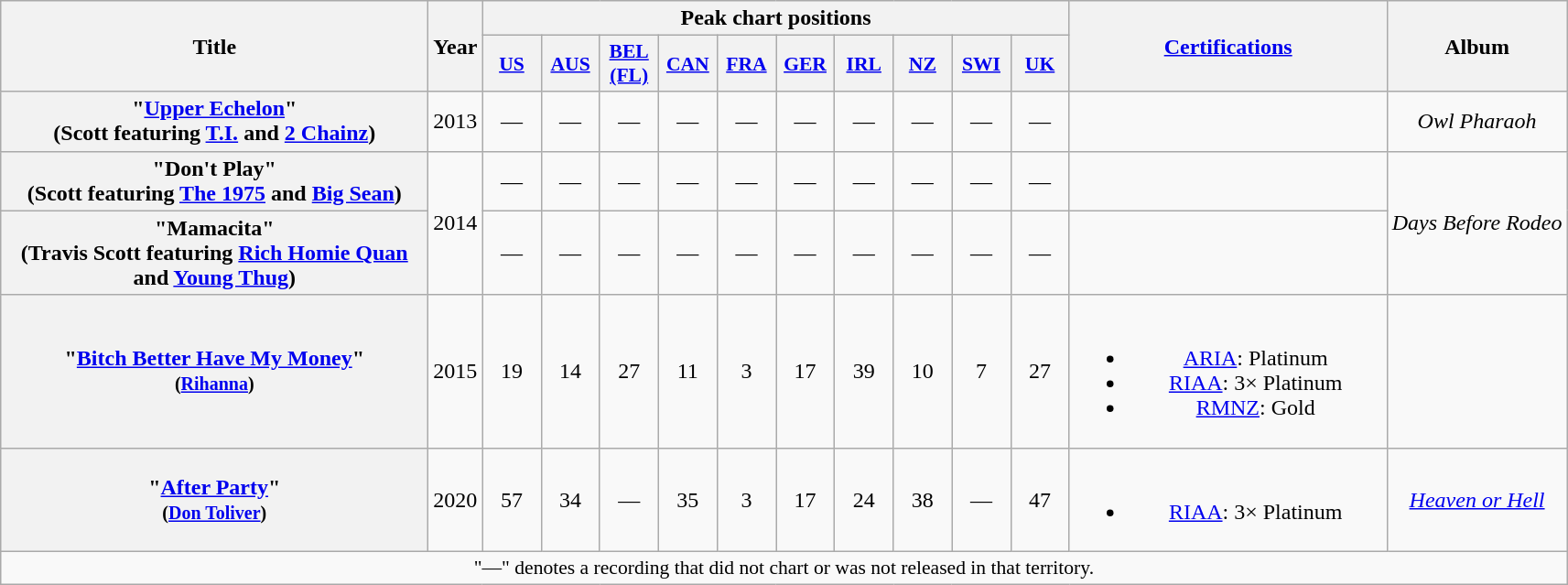<table class="wikitable plainrowheaders" style="text-align:center;" border="1">
<tr>
<th scope="col" rowspan="2" style="width:19em;">Title</th>
<th scope="col" rowspan="2">Year</th>
<th scope="col" colspan="10">Peak chart positions</th>
<th scope="col" rowspan="2" style="width:14em;"><a href='#'>Certifications</a></th>
<th scope="col" rowspan="2">Album</th>
</tr>
<tr>
<th scope="col" style="width:2.5em;font-size:90%;"><a href='#'>US</a></th>
<th scope="col" style="width:2.5em;font-size:90%;"><a href='#'>AUS</a></th>
<th scope="col" style="width:2.5em;font-size:90%;"><a href='#'>BEL<br>(FL)</a></th>
<th scope="col" style="width:2.5em;font-size:90%;"><a href='#'>CAN</a></th>
<th scope="col" style="width:2.5em;font-size:90%;"><a href='#'>FRA</a></th>
<th scope="col" style="width:2.5em;font-size:90%;"><a href='#'>GER</a></th>
<th scope="col" style="width:2.5em;font-size:90%;"><a href='#'>IRL</a></th>
<th scope="col" style="width:2.5em;font-size:90%;"><a href='#'>NZ</a></th>
<th scope="col" style="width:2.5em;font-size:90%;"><a href='#'>SWI</a></th>
<th scope="col" style="width:2.5em;font-size:90%;"><a href='#'>UK</a></th>
</tr>
<tr>
<th scope="row">"<a href='#'>Upper Echelon</a>"<br><span>(Scott featuring <a href='#'>T.I.</a> and <a href='#'>2 Chainz</a>)</span></th>
<td rowspan="1">2013</td>
<td>—</td>
<td>—</td>
<td>—</td>
<td>—</td>
<td>—</td>
<td>—</td>
<td>—</td>
<td>—</td>
<td>—</td>
<td>—</td>
<td></td>
<td rowspan="1"><em>Owl Pharaoh</em></td>
</tr>
<tr>
<th scope="row">"Don't Play"<br><span>(Scott featuring <a href='#'>The 1975</a> and <a href='#'>Big Sean</a>)</span></th>
<td rowspan="2">2014</td>
<td>—</td>
<td>—</td>
<td>—</td>
<td>—</td>
<td>—</td>
<td>—</td>
<td>—</td>
<td>—</td>
<td>—</td>
<td>—</td>
<td></td>
<td rowspan="2"><em>Days Before Rodeo</em></td>
</tr>
<tr>
<th scope="row">"Mamacita"<br><span>(Travis Scott featuring <a href='#'>Rich Homie Quan</a> and <a href='#'>Young Thug</a>)</span></th>
<td>—</td>
<td>—</td>
<td>—</td>
<td>—</td>
<td>—</td>
<td>—</td>
<td>—</td>
<td>—</td>
<td>—</td>
<td>—</td>
<td></td>
</tr>
<tr>
<th scope="row">"<a href='#'>Bitch Better Have My Money</a>"<br><small>(<a href='#'>Rihanna</a>)</small></th>
<td rowspan="1">2015</td>
<td>19</td>
<td>14</td>
<td>27</td>
<td>11</td>
<td>3</td>
<td>17</td>
<td>39</td>
<td>10</td>
<td>7</td>
<td>27</td>
<td><br><ul><li><a href='#'>ARIA</a>: Platinum</li><li><a href='#'>RIAA</a>: 3× Platinum</li><li><a href='#'>RMNZ</a>: Gold</li></ul></td>
<td></td>
</tr>
<tr>
<th scope="row">"<a href='#'>After Party</a>"<br><small>(<a href='#'>Don Toliver</a>)</small></th>
<td rowspan="1">2020</td>
<td>57</td>
<td>34</td>
<td>—</td>
<td>35</td>
<td>3</td>
<td>17</td>
<td>24</td>
<td>38</td>
<td>—</td>
<td>47</td>
<td><br><ul><li><a href='#'>RIAA</a>: 3× Platinum</li></ul></td>
<td><em><a href='#'>Heaven or Hell</a></em></td>
</tr>
<tr>
<td colspan="15" style="font-size:90%">"—" denotes a recording that did not chart or was not released in that territory.</td>
</tr>
</table>
